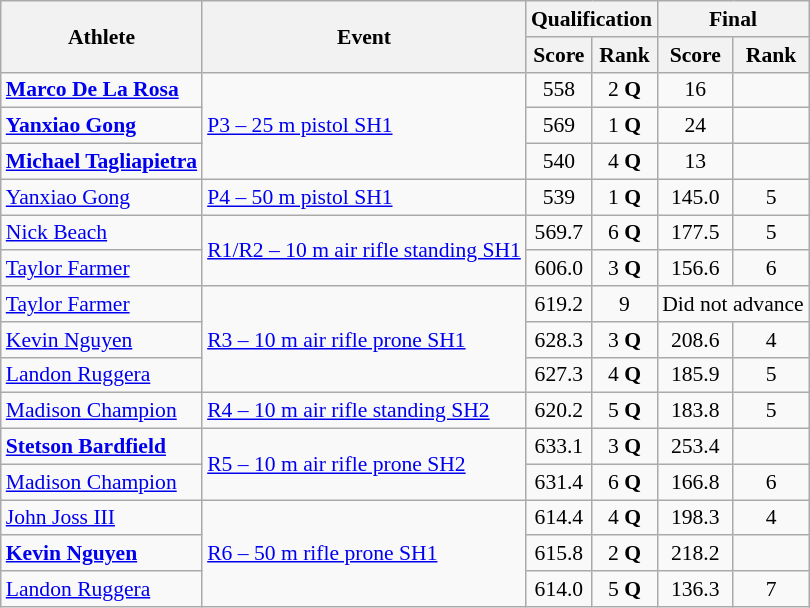<table class=wikitable style="font-size:90%">
<tr>
<th rowspan="2">Athlete</th>
<th rowspan="2">Event</th>
<th colspan="2">Qualification</th>
<th colspan="2">Final</th>
</tr>
<tr>
<th>Score</th>
<th>Rank</th>
<th>Score</th>
<th>Rank</th>
</tr>
<tr align=center>
<td align=left><strong><a href='#'>Marco De La Rosa</a></strong></td>
<td align=left rowspan=3><a href='#'>P3 – 25 m pistol SH1</a></td>
<td>558</td>
<td>2 <strong>Q</strong></td>
<td>16</td>
<td></td>
</tr>
<tr align=center>
<td align=left><strong><a href='#'>Yanxiao Gong</a></strong></td>
<td>569</td>
<td>1 <strong>Q</strong></td>
<td>24</td>
<td></td>
</tr>
<tr align=center>
<td align=left><strong><a href='#'>Michael Tagliapietra</a></strong></td>
<td>540</td>
<td>4 <strong>Q</strong></td>
<td>13</td>
<td></td>
</tr>
<tr align=center>
<td align=left><a href='#'>Yanxiao Gong</a></td>
<td align=left><a href='#'>P4 – 50 m pistol SH1</a></td>
<td>539</td>
<td>1 <strong>Q</strong></td>
<td>145.0</td>
<td>5</td>
</tr>
<tr align=center>
<td align=left><a href='#'>Nick Beach</a></td>
<td align=left rowspan=2><a href='#'>R1/R2 – 10 m air rifle standing SH1</a></td>
<td>569.7</td>
<td>6 <strong>Q</strong></td>
<td>177.5</td>
<td>5</td>
</tr>
<tr align=center>
<td align=left><a href='#'>Taylor Farmer</a></td>
<td>606.0</td>
<td>3 <strong>Q</strong></td>
<td>156.6</td>
<td>6</td>
</tr>
<tr align=center>
<td align=left><a href='#'>Taylor Farmer</a></td>
<td align=left rowspan=3><a href='#'>R3 – 10 m air rifle prone SH1</a></td>
<td>619.2</td>
<td>9</td>
<td colspan=2>Did not advance</td>
</tr>
<tr align=center>
<td align=left><a href='#'>Kevin Nguyen</a></td>
<td>628.3</td>
<td>3 <strong>Q</strong></td>
<td>208.6</td>
<td>4</td>
</tr>
<tr align=center>
<td align=left><a href='#'>Landon Ruggera</a></td>
<td>627.3</td>
<td>4 <strong>Q</strong></td>
<td>185.9</td>
<td>5</td>
</tr>
<tr align=center>
<td align=left><a href='#'>Madison Champion</a></td>
<td align=left><a href='#'>R4 – 10 m air rifle standing SH2</a></td>
<td>620.2</td>
<td>5 <strong>Q</strong></td>
<td>183.8</td>
<td>5</td>
</tr>
<tr align=center>
<td align=left><strong><a href='#'>Stetson Bardfield</a></strong></td>
<td align=left rowspan=2><a href='#'>R5 – 10 m air rifle prone SH2</a></td>
<td>633.1</td>
<td>3 <strong>Q</strong></td>
<td>253.4</td>
<td></td>
</tr>
<tr align=center>
<td align=left><a href='#'>Madison Champion</a></td>
<td>631.4</td>
<td>6 <strong>Q</strong></td>
<td>166.8</td>
<td>6</td>
</tr>
<tr align=center>
<td align=left><a href='#'>John Joss III</a></td>
<td align=left rowspan=3><a href='#'>R6 – 50 m rifle prone SH1</a></td>
<td>614.4</td>
<td>4 <strong>Q</strong></td>
<td>198.3</td>
<td>4</td>
</tr>
<tr align=center>
<td align=left><strong><a href='#'>Kevin Nguyen</a></strong></td>
<td>615.8</td>
<td>2 <strong>Q</strong></td>
<td>218.2</td>
<td></td>
</tr>
<tr align=center>
<td align=left><a href='#'>Landon Ruggera</a></td>
<td>614.0</td>
<td>5 <strong>Q</strong></td>
<td>136.3</td>
<td>7</td>
</tr>
</table>
